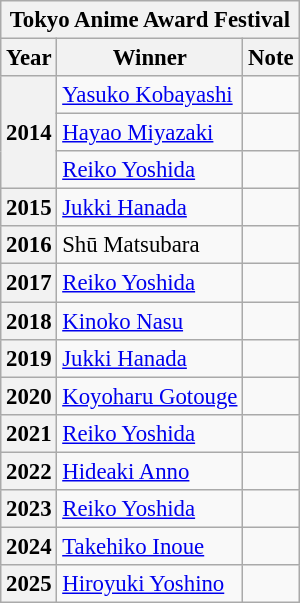<table class="wikitable" style="font-size: 95%;">
<tr>
<th colspan="3">Tokyo Anime Award Festival</th>
</tr>
<tr>
<th>Year</th>
<th>Winner</th>
<th>Note</th>
</tr>
<tr>
<th rowspan="3">2014</th>
<td><a href='#'>Yasuko Kobayashi</a></td>
<td></td>
</tr>
<tr>
<td><a href='#'>Hayao Miyazaki</a></td>
<td></td>
</tr>
<tr>
<td><a href='#'>Reiko Yoshida</a></td>
<td></td>
</tr>
<tr>
<th>2015</th>
<td><a href='#'>Jukki Hanada</a></td>
<td></td>
</tr>
<tr>
<th>2016</th>
<td>Shū Matsubara</td>
<td></td>
</tr>
<tr>
<th>2017</th>
<td><a href='#'>Reiko Yoshida</a></td>
<td></td>
</tr>
<tr>
<th>2018</th>
<td><a href='#'>Kinoko Nasu</a></td>
<td></td>
</tr>
<tr>
<th>2019</th>
<td><a href='#'>Jukki Hanada</a></td>
<td></td>
</tr>
<tr>
<th>2020</th>
<td><a href='#'>Koyoharu Gotouge</a></td>
<td></td>
</tr>
<tr>
<th>2021</th>
<td><a href='#'>Reiko Yoshida</a></td>
<td></td>
</tr>
<tr>
<th>2022</th>
<td><a href='#'>Hideaki Anno</a></td>
<td></td>
</tr>
<tr>
<th>2023</th>
<td><a href='#'>Reiko Yoshida</a></td>
<td></td>
</tr>
<tr>
<th>2024</th>
<td><a href='#'>Takehiko Inoue</a></td>
<td></td>
</tr>
<tr>
<th>2025</th>
<td><a href='#'>Hiroyuki Yoshino</a></td>
<td></td>
</tr>
</table>
